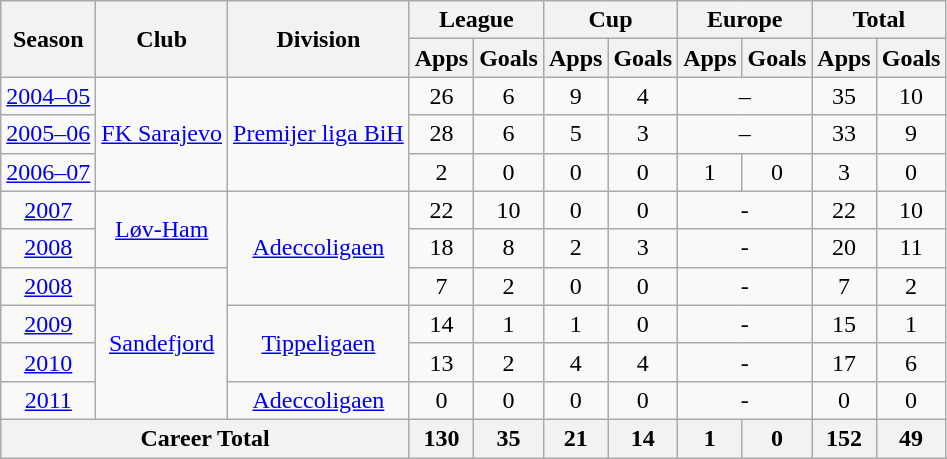<table class="wikitable" style="text-align: center;">
<tr>
<th rowspan=2>Season</th>
<th rowspan=2>Club</th>
<th rowspan=2>Division</th>
<th colspan=2>League</th>
<th colspan=2>Cup</th>
<th colspan=2>Europe</th>
<th colspan=2>Total</th>
</tr>
<tr>
<th>Apps</th>
<th>Goals</th>
<th>Apps</th>
<th>Goals</th>
<th>Apps</th>
<th>Goals</th>
<th>Apps</th>
<th>Goals</th>
</tr>
<tr>
<td><a href='#'>2004–05</a></td>
<td rowspan=3><a href='#'>FK Sarajevo</a></td>
<td rowspan=3><a href='#'>Premijer liga BiH</a></td>
<td>26</td>
<td>6</td>
<td>9</td>
<td>4</td>
<td colspan=2>–</td>
<td>35</td>
<td>10</td>
</tr>
<tr>
<td><a href='#'>2005–06</a></td>
<td>28</td>
<td>6</td>
<td>5</td>
<td>3</td>
<td colspan=2>–</td>
<td>33</td>
<td>9</td>
</tr>
<tr>
<td><a href='#'>2006–07</a></td>
<td>2</td>
<td>0</td>
<td>0</td>
<td>0</td>
<td>1</td>
<td>0</td>
<td>3</td>
<td>0</td>
</tr>
<tr>
<td><a href='#'>2007</a></td>
<td rowspan=2 valign="center"><a href='#'>Løv-Ham</a></td>
<td rowspan=3 valign="center"><a href='#'>Adeccoligaen</a></td>
<td>22</td>
<td>10</td>
<td>0</td>
<td>0</td>
<td colspan=2>-</td>
<td>22</td>
<td>10</td>
</tr>
<tr>
<td><a href='#'>2008</a></td>
<td>18</td>
<td>8</td>
<td>2</td>
<td>3</td>
<td colspan=2>-</td>
<td>20</td>
<td>11</td>
</tr>
<tr>
<td><a href='#'>2008</a></td>
<td rowspan=4 valign="center"><a href='#'>Sandefjord</a></td>
<td>7</td>
<td>2</td>
<td>0</td>
<td>0</td>
<td colspan=2>-</td>
<td>7</td>
<td>2</td>
</tr>
<tr>
<td><a href='#'>2009</a></td>
<td rowspan=2 valign="center"><a href='#'>Tippeligaen</a></td>
<td>14</td>
<td>1</td>
<td>1</td>
<td>0</td>
<td colspan=2>-</td>
<td>15</td>
<td>1</td>
</tr>
<tr>
<td><a href='#'>2010</a></td>
<td>13</td>
<td>2</td>
<td>4</td>
<td>4</td>
<td colspan=2>-</td>
<td>17</td>
<td>6</td>
</tr>
<tr>
<td><a href='#'>2011</a></td>
<td rowspan=1 valign="center"><a href='#'>Adeccoligaen</a></td>
<td>0</td>
<td>0</td>
<td>0</td>
<td>0</td>
<td colspan=2>-</td>
<td>0</td>
<td>0</td>
</tr>
<tr>
<th colspan=3>Career Total</th>
<th>130</th>
<th>35</th>
<th>21</th>
<th>14</th>
<th>1</th>
<th>0</th>
<th>152</th>
<th>49</th>
</tr>
</table>
